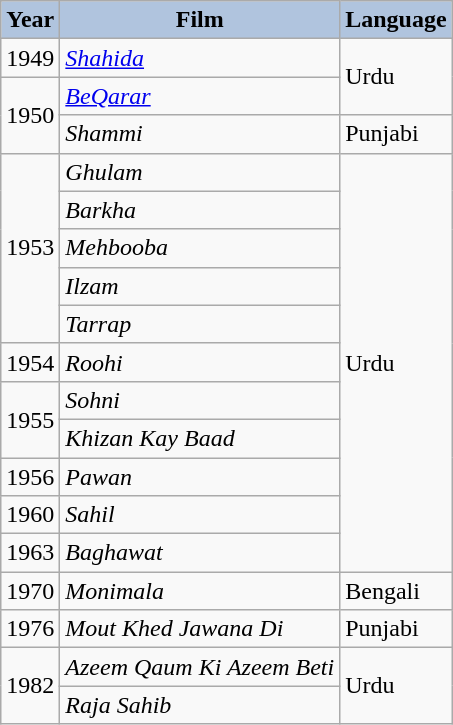<table class="wikitable sortable plainrowheaders">
<tr>
<th style="background:#B0C4DE;">Year</th>
<th style="background:#B0C4DE;">Film</th>
<th style="background:#B0C4DE;">Language</th>
</tr>
<tr>
<td>1949</td>
<td><em><a href='#'>Shahida</a></em></td>
<td rowspan="2">Urdu</td>
</tr>
<tr>
<td rowspan="2">1950</td>
<td><em><a href='#'>BeQarar</a></em></td>
</tr>
<tr>
<td><em>Shammi</em></td>
<td>Punjabi</td>
</tr>
<tr>
<td rowspan="5">1953</td>
<td><em>Ghulam</em></td>
<td rowspan="11">Urdu</td>
</tr>
<tr>
<td><em>Barkha</em></td>
</tr>
<tr>
<td><em>Mehbooba</em></td>
</tr>
<tr>
<td><em>Ilzam</em></td>
</tr>
<tr>
<td><em>Tarrap</em></td>
</tr>
<tr>
<td>1954</td>
<td><em>Roohi</em></td>
</tr>
<tr>
<td rowspan="2">1955</td>
<td><em>Sohni</em></td>
</tr>
<tr>
<td><em>Khizan Kay Baad</em></td>
</tr>
<tr>
<td>1956</td>
<td><em>Pawan</em></td>
</tr>
<tr>
<td>1960</td>
<td><em>Sahil</em></td>
</tr>
<tr>
<td>1963</td>
<td><em>Baghawat</em></td>
</tr>
<tr>
<td>1970</td>
<td><em>Monimala</em></td>
<td>Bengali</td>
</tr>
<tr>
<td>1976</td>
<td><em>Mout Khed Jawana Di</em></td>
<td>Punjabi</td>
</tr>
<tr>
<td rowspan="2">1982</td>
<td><em>Azeem Qaum Ki Azeem Beti</em></td>
<td rowspan="2">Urdu</td>
</tr>
<tr>
<td><em>Raja Sahib</em></td>
</tr>
</table>
